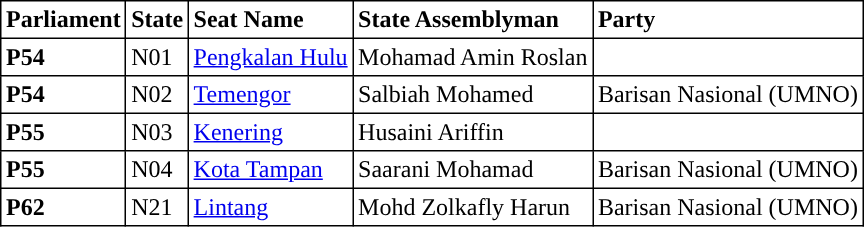<table class="toccolours sortable" border="1" cellpadding="3" style="border-collapse:collapse; text-align: left;">
<tr>
<th align="center">Parliament</th>
<th>State</th>
<th>Seat Name</th>
<th>State Assemblyman</th>
<th>Party</th>
</tr>
<tr>
<th align="left">P54</th>
<td>N01</td>
<td><a href='#'>Pengkalan Hulu</a></td>
<td>Mohamad Amin Roslan</td>
<td></td>
</tr>
<tr>
<th align="left">P54</th>
<td>N02</td>
<td><a href='#'>Temengor</a></td>
<td>Salbiah Mohamed</td>
<td>Barisan Nasional (UMNO)</td>
</tr>
<tr>
<th align="left">P55</th>
<td>N03</td>
<td><a href='#'>Kenering</a></td>
<td>Husaini Ariffin</td>
<td></td>
</tr>
<tr>
<th align="left">P55</th>
<td>N04</td>
<td><a href='#'>Kota Tampan</a></td>
<td>Saarani Mohamad</td>
<td>Barisan Nasional (UMNO)</td>
</tr>
<tr>
<th align="left">P62</th>
<td>N21</td>
<td><a href='#'>Lintang</a></td>
<td>Mohd Zolkafly Harun</td>
<td>Barisan Nasional (UMNO)</td>
</tr>
</table>
